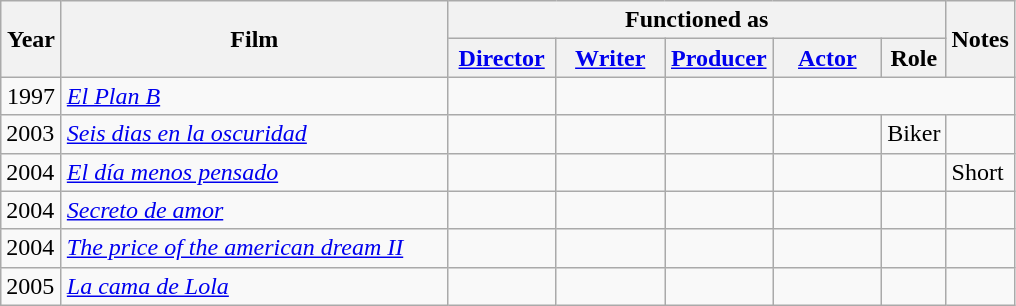<table class="wikitable" style="margin-right: 0;">
<tr>
<th rowspan="2" style="width:33px;">Year</th>
<th rowspan="2" style="width:250px;">Film</th>
<th colspan="5">Functioned as</th>
<th rowspan="2">Notes</th>
</tr>
<tr>
<th style="width:65px;"><a href='#'>Director</a></th>
<th style="width:65px;"><a href='#'>Writer</a></th>
<th style="width:65px;"><a href='#'>Producer</a></th>
<th style="width:65px;"><a href='#'>Actor</a></th>
<th>Role</th>
</tr>
<tr align="center">
<td align="center">1997</td>
<td align="left"><em><a href='#'>El Plan B</a></em></td>
<td></td>
<td></td>
<td></td>
</tr>
<tr>
<td>2003</td>
<td><em><a href='#'>Seis dias en la oscuridad</a></em></td>
<td></td>
<td></td>
<td></td>
<td></td>
<td>Biker</td>
<td></td>
</tr>
<tr>
<td>2004</td>
<td><em><a href='#'>El día menos pensado</a></em></td>
<td></td>
<td></td>
<td></td>
<td></td>
<td></td>
<td>Short</td>
</tr>
<tr>
<td>2004</td>
<td><em><a href='#'>Secreto de amor</a></em></td>
<td></td>
<td></td>
<td></td>
<td></td>
<td></td>
<td></td>
</tr>
<tr>
<td>2004</td>
<td><em><a href='#'>The price of the american dream II</a></em></td>
<td></td>
<td></td>
<td></td>
<td></td>
<td></td>
<td></td>
</tr>
<tr>
<td>2005</td>
<td><em><a href='#'>La cama de Lola</a></em></td>
<td></td>
<td></td>
<td></td>
<td></td>
<td></td>
<td></td>
</tr>
</table>
